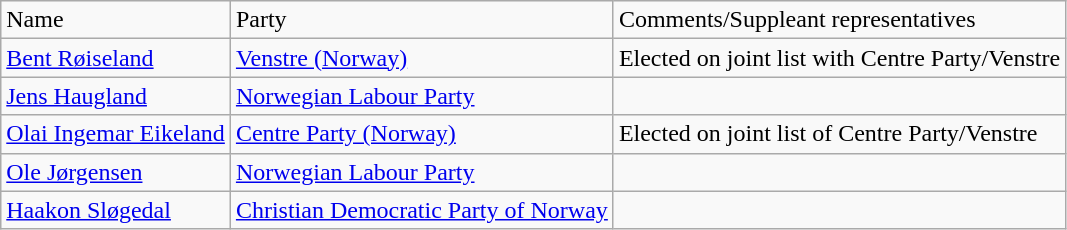<table class="wikitable">
<tr>
<td>Name</td>
<td>Party</td>
<td>Comments/Suppleant representatives</td>
</tr>
<tr>
<td><a href='#'>Bent Røiseland</a></td>
<td><a href='#'>Venstre (Norway)</a></td>
<td>Elected on joint list with Centre Party/Venstre</td>
</tr>
<tr>
<td><a href='#'>Jens Haugland</a></td>
<td><a href='#'>Norwegian Labour Party</a></td>
<td></td>
</tr>
<tr>
<td><a href='#'>Olai Ingemar Eikeland</a></td>
<td><a href='#'>Centre Party (Norway)</a></td>
<td>Elected on joint list of Centre Party/Venstre</td>
</tr>
<tr>
<td><a href='#'>Ole Jørgensen</a></td>
<td><a href='#'>Norwegian Labour Party</a></td>
<td></td>
</tr>
<tr>
<td><a href='#'>Haakon Sløgedal</a></td>
<td><a href='#'>Christian Democratic Party of Norway</a></td>
<td></td>
</tr>
</table>
